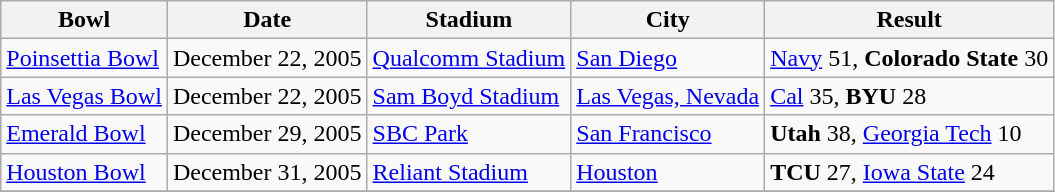<table class="wikitable">
<tr>
<th>Bowl</th>
<th>Date</th>
<th>Stadium</th>
<th>City</th>
<th>Result</th>
</tr>
<tr>
<td><a href='#'>Poinsettia Bowl</a></td>
<td>December 22, 2005</td>
<td><a href='#'>Qualcomm Stadium</a></td>
<td><a href='#'>San Diego</a></td>
<td><a href='#'>Navy</a> 51, <strong>Colorado State</strong> 30</td>
</tr>
<tr>
<td><a href='#'>Las Vegas Bowl</a></td>
<td>December 22, 2005</td>
<td><a href='#'>Sam Boyd Stadium</a></td>
<td><a href='#'>Las Vegas, Nevada</a></td>
<td><a href='#'>Cal</a> 35, <strong>BYU</strong> 28</td>
</tr>
<tr>
<td><a href='#'>Emerald Bowl</a></td>
<td>December 29, 2005</td>
<td><a href='#'>SBC Park</a></td>
<td><a href='#'>San Francisco</a></td>
<td><strong>Utah</strong> 38, <a href='#'>Georgia Tech</a> 10</td>
</tr>
<tr>
<td><a href='#'>Houston Bowl</a></td>
<td>December 31, 2005</td>
<td><a href='#'>Reliant Stadium</a></td>
<td><a href='#'>Houston</a></td>
<td><strong>TCU</strong> 27, <a href='#'>Iowa State</a> 24</td>
</tr>
<tr>
</tr>
</table>
